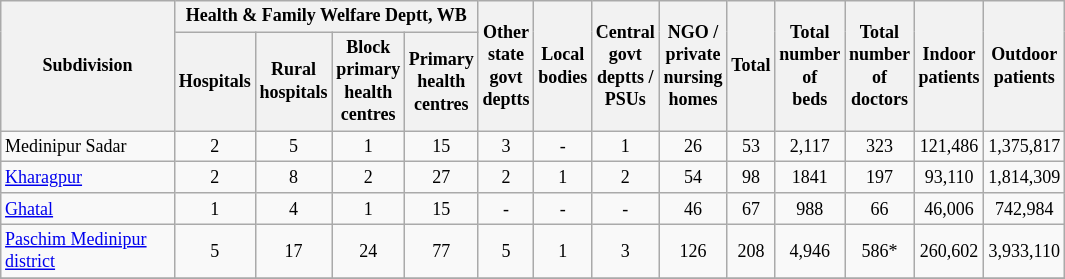<table class="wikitable" style="text-align:center;font-size: 9pt">
<tr>
<th width="110" rowspan="2">Subdivision</th>
<th width="160" colspan="4" rowspan="1">Health & Family Welfare Deptt, WB</th>
<th widthspan="110" rowspan="2">Other<br>state<br>govt<br>deptts</th>
<th widthspan="110" rowspan="2">Local<br>bodies</th>
<th widthspan="110" rowspan="2">Central<br>govt<br>deptts /<br>PSUs</th>
<th widthspan="110" rowspan="2">NGO /<br>private<br>nursing<br>homes</th>
<th widthspan="110" rowspan="2">Total</th>
<th widthspan="110" rowspan="2">Total<br>number<br>of<br>beds</th>
<th widthspan="110" rowspan="2">Total<br>number<br>of<br>doctors</th>
<th widthspan="130" rowspan="2">Indoor<br>patients</th>
<th widthspan="130" rowspan="2">Outdoor<br>patients</th>
</tr>
<tr>
<th width="40">Hospitals<br></th>
<th width="40">Rural<br>hospitals<br></th>
<th width="40">Block<br>primary<br>health<br>centres<br></th>
<th width="40">Primary<br>health<br>centres<br></th>
</tr>
<tr>
<td align=left>Medinipur Sadar</td>
<td align="center">2</td>
<td align="center">5</td>
<td align="center">1</td>
<td align="center">15</td>
<td align="center">3</td>
<td align="center">-</td>
<td align="center">1</td>
<td align="center">26</td>
<td align="center">53</td>
<td align="center">2,117</td>
<td align="center">323</td>
<td align="center">121,486</td>
<td align="center">1,375,817</td>
</tr>
<tr>
<td align=left><a href='#'>Kharagpur</a></td>
<td align="center">2</td>
<td align="center">8</td>
<td align="center">2</td>
<td align="center">27</td>
<td align="center">2</td>
<td align="center">1</td>
<td align="center">2</td>
<td align="center">54</td>
<td align="center">98</td>
<td align="center">1841</td>
<td align="center">197</td>
<td align="center">93,110</td>
<td align="center">1,814,309</td>
</tr>
<tr>
<td align=left><a href='#'>Ghatal</a></td>
<td align="center">1</td>
<td align="center">4</td>
<td align="center">1</td>
<td align="center">15</td>
<td align="center">-</td>
<td align="center">-</td>
<td align="center">-</td>
<td align="center">46</td>
<td align="center">67</td>
<td align="center">988</td>
<td align="center">66</td>
<td align="center">46,006</td>
<td align="center">742,984</td>
</tr>
<tr>
<td align=left><a href='#'>Paschim Medinipur district</a></td>
<td align="center">5</td>
<td align="center">17</td>
<td align="center">24</td>
<td align="center">77</td>
<td align="center">5</td>
<td align="center">1</td>
<td align="center">3</td>
<td align="center">126</td>
<td align="center">208</td>
<td align="center">4,946</td>
<td align="center">586*</td>
<td align="center">260,602</td>
<td align="center">3,933,110</td>
</tr>
<tr>
</tr>
</table>
